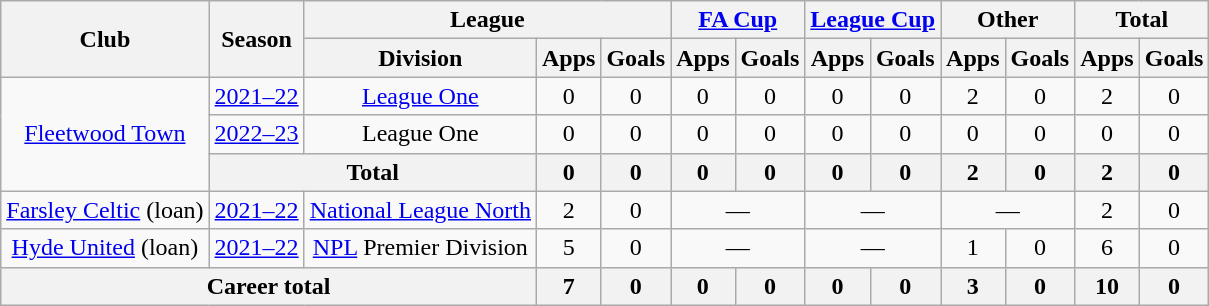<table class=wikitable style="text-align: center;">
<tr>
<th rowspan=2>Club</th>
<th rowspan=2>Season</th>
<th colspan=3>League</th>
<th colspan=2><a href='#'>FA Cup</a></th>
<th colspan=2><a href='#'>League Cup</a></th>
<th colspan=2>Other</th>
<th colspan=2>Total</th>
</tr>
<tr>
<th>Division</th>
<th>Apps</th>
<th>Goals</th>
<th>Apps</th>
<th>Goals</th>
<th>Apps</th>
<th>Goals</th>
<th>Apps</th>
<th>Goals</th>
<th>Apps</th>
<th>Goals</th>
</tr>
<tr>
<td rowspan=3><a href='#'>Fleetwood Town</a></td>
<td><a href='#'>2021–22</a></td>
<td><a href='#'>League One</a></td>
<td>0</td>
<td>0</td>
<td>0</td>
<td>0</td>
<td>0</td>
<td>0</td>
<td>2</td>
<td>0</td>
<td>2</td>
<td>0</td>
</tr>
<tr>
<td><a href='#'>2022–23</a></td>
<td>League One</td>
<td>0</td>
<td>0</td>
<td>0</td>
<td>0</td>
<td>0</td>
<td>0</td>
<td>0</td>
<td>0</td>
<td>0</td>
<td>0</td>
</tr>
<tr>
<th colspan=2>Total</th>
<th>0</th>
<th>0</th>
<th>0</th>
<th>0</th>
<th>0</th>
<th>0</th>
<th>2</th>
<th>0</th>
<th>2</th>
<th>0</th>
</tr>
<tr>
<td><a href='#'>Farsley Celtic</a> (loan)</td>
<td><a href='#'>2021–22</a></td>
<td><a href='#'>National League North</a></td>
<td>2</td>
<td>0</td>
<td colspan=2>—</td>
<td colspan=2>—</td>
<td colspan=2>—</td>
<td>2</td>
<td>0</td>
</tr>
<tr>
<td><a href='#'>Hyde United</a> (loan)</td>
<td><a href='#'>2021–22</a></td>
<td><a href='#'>NPL</a> Premier Division</td>
<td>5</td>
<td>0</td>
<td colspan="2">—</td>
<td colspan="2">—</td>
<td>1</td>
<td>0</td>
<td>6</td>
<td>0</td>
</tr>
<tr>
<th colspan=3>Career total</th>
<th>7</th>
<th>0</th>
<th>0</th>
<th>0</th>
<th>0</th>
<th>0</th>
<th>3</th>
<th>0</th>
<th>10</th>
<th>0</th>
</tr>
</table>
